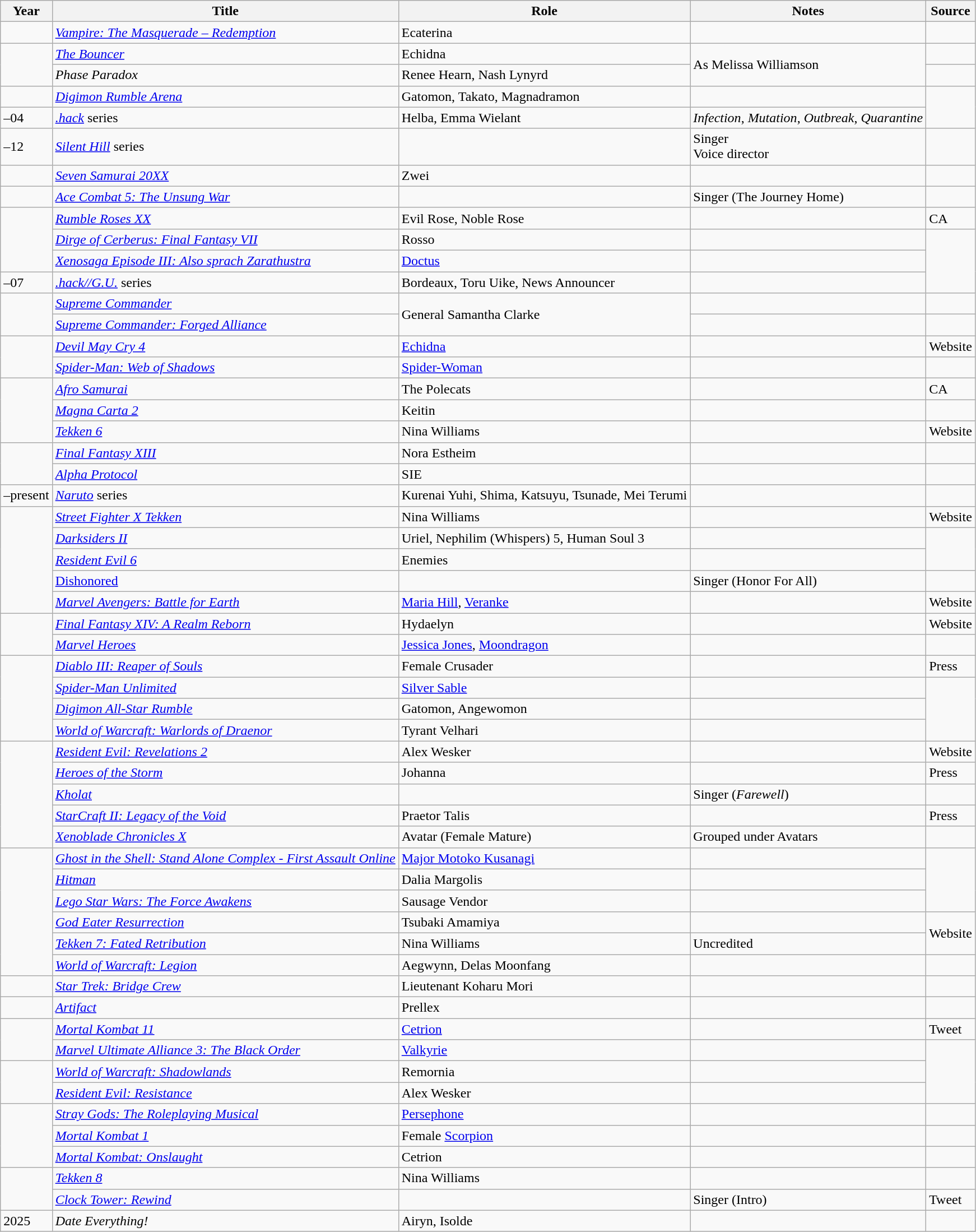<table class="wikitable sortable plainrowheaders">
<tr>
<th>Year</th>
<th>Title</th>
<th>Role</th>
<th class="unsortable">Notes</th>
<th class="unsortable">Source</th>
</tr>
<tr>
<td></td>
<td><em><a href='#'>Vampire: The Masquerade – Redemption</a></em></td>
<td>Ecaterina</td>
<td></td>
<td></td>
</tr>
<tr>
<td rowspan="2"></td>
<td><em><a href='#'>The Bouncer</a></em></td>
<td>Echidna</td>
<td rowspan="2">As Melissa Williamson</td>
<td></td>
</tr>
<tr>
<td><em>Phase Paradox</em></td>
<td>Renee Hearn, Nash Lynyrd</td>
<td></td>
</tr>
<tr>
<td></td>
<td><em><a href='#'>Digimon Rumble Arena</a></em></td>
<td>Gatomon, Takato, Magnadramon</td>
<td></td>
<td rowspan="2"></td>
</tr>
<tr>
<td>–04</td>
<td><em><a href='#'>.hack</a></em> series</td>
<td>Helba, Emma Wielant</td>
<td><em>Infection</em>, <em>Mutation</em>, <em>Outbreak</em>, <em>Quarantine</em></td>
</tr>
<tr>
<td>–12</td>
<td><em><a href='#'>Silent Hill</a></em> series</td>
<td></td>
<td>Singer<br>Voice director</td>
<td></td>
</tr>
<tr>
<td></td>
<td><em><a href='#'>Seven Samurai 20XX</a></em></td>
<td>Zwei</td>
<td></td>
<td></td>
</tr>
<tr>
<td></td>
<td><em><a href='#'>Ace Combat 5: The Unsung War</a></em></td>
<td></td>
<td>Singer (The Journey Home)</td>
<td></td>
</tr>
<tr>
<td rowspan="3"></td>
<td><em><a href='#'>Rumble Roses XX</a></em></td>
<td>Evil Rose, Noble Rose</td>
<td></td>
<td>CA</td>
</tr>
<tr>
<td><em><a href='#'>Dirge of Cerberus: Final Fantasy VII</a></em></td>
<td>Rosso</td>
<td></td>
<td rowspan="3"></td>
</tr>
<tr>
<td><em><a href='#'>Xenosaga Episode III: Also sprach Zarathustra</a></em></td>
<td><a href='#'>Doctus</a></td>
<td></td>
</tr>
<tr>
<td>–07</td>
<td><em><a href='#'>.hack//G.U.</a></em> series</td>
<td>Bordeaux, Toru Uike, News Announcer</td>
<td></td>
</tr>
<tr>
<td rowspan="2"></td>
<td><em><a href='#'>Supreme Commander</a></em></td>
<td rowspan="2">General Samantha Clarke</td>
<td></td>
<td></td>
</tr>
<tr>
<td><em><a href='#'>Supreme Commander: Forged Alliance</a></em></td>
<td></td>
<td></td>
</tr>
<tr>
<td rowspan="2"></td>
<td><em><a href='#'>Devil May Cry 4</a></em></td>
<td><a href='#'>Echidna</a></td>
<td></td>
<td>Website</td>
</tr>
<tr>
<td><em><a href='#'>Spider-Man: Web of Shadows</a></em></td>
<td><a href='#'>Spider-Woman</a></td>
<td></td>
<td></td>
</tr>
<tr>
<td rowspan="3"></td>
<td><em><a href='#'>Afro Samurai</a></em></td>
<td>The Polecats</td>
<td></td>
<td>CA</td>
</tr>
<tr>
<td><em><a href='#'>Magna Carta 2</a></em></td>
<td>Keitin</td>
<td></td>
<td></td>
</tr>
<tr>
<td><em><a href='#'>Tekken 6</a></em></td>
<td>Nina Williams</td>
<td></td>
<td>Website</td>
</tr>
<tr>
<td rowspan="2"></td>
<td><em><a href='#'>Final Fantasy XIII</a></em></td>
<td>Nora Estheim</td>
<td></td>
<td></td>
</tr>
<tr>
<td><em><a href='#'>Alpha Protocol</a></em></td>
<td>SIE</td>
<td></td>
<td></td>
</tr>
<tr>
<td>–present</td>
<td><em><a href='#'>Naruto</a></em> series</td>
<td>Kurenai Yuhi, Shima, Katsuyu, Tsunade, Mei Terumi</td>
<td></td>
<td></td>
</tr>
<tr>
<td rowspan="5"></td>
<td><em><a href='#'>Street Fighter X Tekken</a></em></td>
<td>Nina Williams</td>
<td></td>
<td>Website</td>
</tr>
<tr>
<td><em><a href='#'>Darksiders II</a></em></td>
<td>Uriel, Nephilim (Whispers) 5, Human Soul 3</td>
<td></td>
<td rowspan="2"></td>
</tr>
<tr>
<td><em><a href='#'>Resident Evil 6</a></em></td>
<td>Enemies</td>
<td></td>
</tr>
<tr>
<td><a href='#'>Dishonored</a></td>
<td></td>
<td>Singer (Honor For All)</td>
<td></td>
</tr>
<tr>
<td><em><a href='#'>Marvel Avengers: Battle for Earth</a></em></td>
<td><a href='#'>Maria Hill</a>, <a href='#'>Veranke</a></td>
<td></td>
<td>Website</td>
</tr>
<tr>
<td rowspan="2"></td>
<td><em><a href='#'>Final Fantasy XIV: A Realm Reborn</a></em></td>
<td>Hydaelyn</td>
<td></td>
<td>Website </td>
</tr>
<tr>
<td><em><a href='#'>Marvel Heroes</a></em></td>
<td><a href='#'>Jessica Jones</a>, <a href='#'>Moondragon</a></td>
<td></td>
<td></td>
</tr>
<tr>
<td rowspan="4"></td>
<td><em><a href='#'>Diablo III: Reaper of Souls</a></em></td>
<td>Female Crusader</td>
<td></td>
<td>Press</td>
</tr>
<tr>
<td><em><a href='#'>Spider-Man Unlimited</a></em></td>
<td><a href='#'>Silver Sable</a></td>
<td></td>
<td rowspan="3"></td>
</tr>
<tr>
<td><em><a href='#'>Digimon All-Star Rumble</a></em></td>
<td>Gatomon, Angewomon</td>
<td></td>
</tr>
<tr>
<td><em><a href='#'>World of Warcraft: Warlords of Draenor</a></em></td>
<td>Tyrant Velhari</td>
<td></td>
</tr>
<tr>
<td rowspan="5"></td>
<td><em><a href='#'>Resident Evil: Revelations 2</a></em></td>
<td>Alex Wesker</td>
<td></td>
<td>Website</td>
</tr>
<tr>
<td><em><a href='#'>Heroes of the Storm</a></em></td>
<td>Johanna</td>
<td></td>
<td>Press</td>
</tr>
<tr>
<td><em><a href='#'>Kholat</a></em></td>
<td></td>
<td>Singer (<em>Farewell</em>)</td>
<td></td>
</tr>
<tr>
<td><em><a href='#'>StarCraft II: Legacy of the Void</a></em></td>
<td>Praetor Talis</td>
<td></td>
<td>Press</td>
</tr>
<tr>
<td><em><a href='#'>Xenoblade Chronicles X</a></em></td>
<td>Avatar (Female Mature)</td>
<td>Grouped under Avatars</td>
<td></td>
</tr>
<tr>
<td rowspan="6"></td>
<td><em><a href='#'>Ghost in the Shell: Stand Alone Complex - First Assault Online</a></em></td>
<td><a href='#'>Major Motoko Kusanagi</a></td>
<td></td>
<td rowspan="3"></td>
</tr>
<tr>
<td><em><a href='#'>Hitman</a></em></td>
<td>Dalia Margolis</td>
<td></td>
</tr>
<tr>
<td><em><a href='#'>Lego Star Wars: The Force Awakens</a></em></td>
<td>Sausage Vendor</td>
<td></td>
</tr>
<tr>
<td><em><a href='#'>God Eater Resurrection</a></em></td>
<td>Tsubaki Amamiya</td>
<td></td>
<td rowspan="2">Website</td>
</tr>
<tr>
<td><em><a href='#'>Tekken 7: Fated Retribution</a></em></td>
<td>Nina Williams</td>
<td>Uncredited</td>
</tr>
<tr>
<td><em><a href='#'>World of Warcraft: Legion</a></em></td>
<td>Aegwynn, Delas Moonfang</td>
<td></td>
<td></td>
</tr>
<tr>
<td></td>
<td><em><a href='#'>Star Trek: Bridge Crew</a></em></td>
<td>Lieutenant Koharu Mori</td>
<td></td>
<td></td>
</tr>
<tr>
<td></td>
<td><em><a href='#'>Artifact</a></em></td>
<td>Prellex</td>
<td></td>
<td></td>
</tr>
<tr>
<td rowspan="2"></td>
<td><em><a href='#'>Mortal Kombat 11</a></em></td>
<td><a href='#'>Cetrion</a></td>
<td></td>
<td>Tweet</td>
</tr>
<tr>
<td><em><a href='#'>Marvel Ultimate Alliance 3: The Black Order</a></em></td>
<td><a href='#'>Valkyrie</a></td>
<td></td>
<td rowspan="3"></td>
</tr>
<tr>
<td rowspan="2"></td>
<td><em><a href='#'>World of Warcraft: Shadowlands</a></em></td>
<td>Remornia</td>
<td></td>
</tr>
<tr>
<td><em><a href='#'>Resident Evil: Resistance</a></em></td>
<td>Alex Wesker</td>
<td></td>
</tr>
<tr>
<td rowspan="3"></td>
<td><em><a href='#'>Stray Gods: The Roleplaying Musical</a></em></td>
<td><a href='#'>Persephone</a></td>
<td></td>
<td></td>
</tr>
<tr>
<td><em><a href='#'>Mortal Kombat 1</a></em></td>
<td>Female <a href='#'>Scorpion</a></td>
<td></td>
<td></td>
</tr>
<tr>
<td><em><a href='#'>Mortal Kombat: Onslaught</a></em></td>
<td>Cetrion</td>
<td></td>
<td></td>
</tr>
<tr>
<td rowspan="2"></td>
<td><em><a href='#'>Tekken 8</a></em></td>
<td>Nina Williams</td>
<td></td>
<td></td>
</tr>
<tr>
<td><em><a href='#'>Clock Tower: Rewind</a></em></td>
<td></td>
<td>Singer (Intro)</td>
<td>Tweet</td>
</tr>
<tr>
<td>2025</td>
<td><em>Date Everything!</em></td>
<td>Airyn, Isolde</td>
<td></td>
<td></td>
</tr>
</table>
